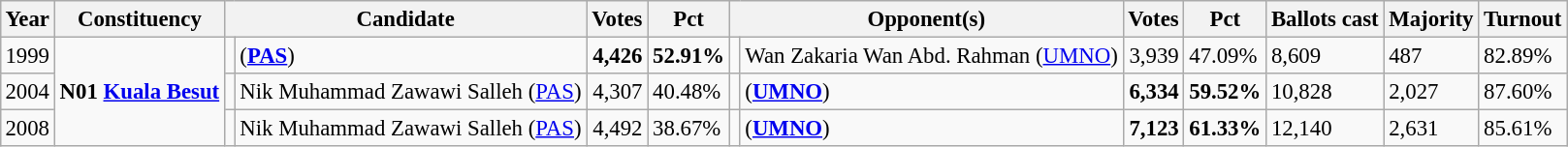<table class="wikitable" style="margin:0.5em ; font-size:95%">
<tr>
<th>Year</th>
<th>Constituency</th>
<th colspan=2>Candidate</th>
<th>Votes</th>
<th>Pct</th>
<th colspan=2>Opponent(s)</th>
<th>Votes</th>
<th>Pct</th>
<th>Ballots cast</th>
<th>Majority</th>
<th>Turnout</th>
</tr>
<tr>
<td>1999</td>
<td rowspan=3><strong>N01 <a href='#'>Kuala Besut</a></strong></td>
<td></td>
<td> (<a href='#'><strong>PAS</strong></a>)</td>
<td align="right"><strong>4,426</strong></td>
<td><strong>52.91%</strong></td>
<td></td>
<td>Wan Zakaria Wan Abd. Rahman (<a href='#'>UMNO</a>)</td>
<td align="right">3,939</td>
<td>47.09%</td>
<td>8,609</td>
<td>487</td>
<td>82.89%</td>
</tr>
<tr>
<td>2004</td>
<td></td>
<td>Nik Muhammad Zawawi Salleh (<a href='#'>PAS</a>)</td>
<td align="right">4,307</td>
<td>40.48%</td>
<td></td>
<td> (<a href='#'><strong>UMNO</strong></a>)</td>
<td align="right"><strong>6,334</strong></td>
<td><strong>59.52%</strong></td>
<td>10,828</td>
<td>2,027</td>
<td>87.60%</td>
</tr>
<tr>
<td>2008</td>
<td></td>
<td>Nik Muhammad Zawawi Salleh (<a href='#'>PAS</a>)</td>
<td align="right">4,492</td>
<td>38.67%</td>
<td></td>
<td> (<a href='#'><strong>UMNO</strong></a>)</td>
<td align="right"><strong>7,123</strong></td>
<td><strong>61.33%</strong></td>
<td>12,140</td>
<td>2,631</td>
<td>85.61%</td>
</tr>
</table>
